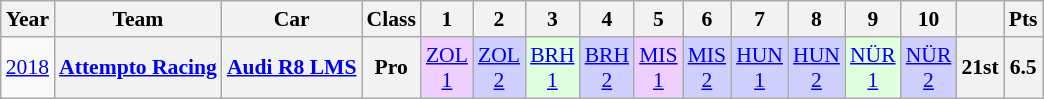<table class="wikitable" border="1" style="text-align:center; font-size:90%;">
<tr>
<th>Year</th>
<th>Team</th>
<th>Car</th>
<th>Class</th>
<th>1</th>
<th>2</th>
<th>3</th>
<th>4</th>
<th>5</th>
<th>6</th>
<th>7</th>
<th>8</th>
<th>9</th>
<th>10</th>
<th></th>
<th>Pts</th>
</tr>
<tr>
<td><a href='#'>2018</a></td>
<th><a href='#'>Attempto Racing</a></th>
<th><a href='#'>Audi R8 LMS</a></th>
<th>Pro</th>
<td style="background:#EFCFFF;"><a href='#'>ZOL<br>1</a><br></td>
<td style="background:#CFCFFF;"><a href='#'>ZOL<br>2</a><br></td>
<td style="background:#DFFFDF;"><a href='#'>BRH<br>1</a><br></td>
<td style="background:#CFCFFF;"><a href='#'>BRH<br>2</a><br></td>
<td style="background:#EFCFFF;"><a href='#'>MIS<br>1</a><br></td>
<td style="background:#CFCFFF;"><a href='#'>MIS<br>2</a><br></td>
<td style="background:#CFCFFF;"><a href='#'>HUN<br>1</a><br></td>
<td style="background:#CFCFFF;"><a href='#'>HUN<br>2</a><br></td>
<td style="background:#DFFFDF;"><a href='#'>NÜR<br>1</a><br></td>
<td style="background:#CFCFFF;"><a href='#'>NÜR<br>2</a><br></td>
<th>21st</th>
<th>6.5</th>
</tr>
</table>
